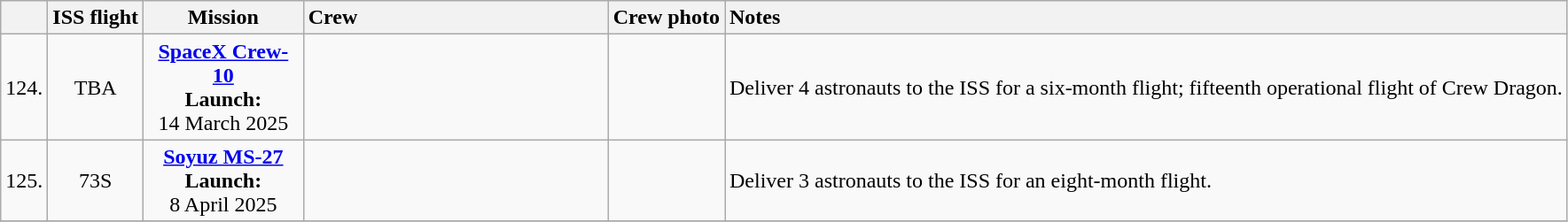<table class="wikitable">
<tr style="background:#efefef;">
<th></th>
<th>ISS flight</th>
<th style="width:113px;">Mission</th>
<th style="text-align:left; width:222px;">Crew</th>
<th>Crew photo</th>
<th style="text-align:left">Notes</th>
</tr>
<tr>
<td style="text-align:center;">124.</td>
<td style="text-align:center;">TBA</td>
<td style="text-align:center;"><strong><a href='#'>SpaceX Crew-10</a></strong> <br> <strong>Launch:</strong> <br> 14 March 2025</td>
<td></td>
<td></td>
<td>Deliver 4 astronauts to the ISS for a six-month flight; fifteenth operational flight of Crew Dragon.</td>
</tr>
<tr>
<td style="text-align:center;">125.</td>
<td style="text-align:center;">73S</td>
<td style="text-align:center;"><strong><a href='#'>Soyuz MS-27</a></strong><br> <strong>Launch:</strong> <br> 8 April 2025</td>
<td></td>
<td></td>
<td>Deliver 3 astronauts to the ISS for an eight-month flight.</td>
</tr>
<tr>
</tr>
</table>
